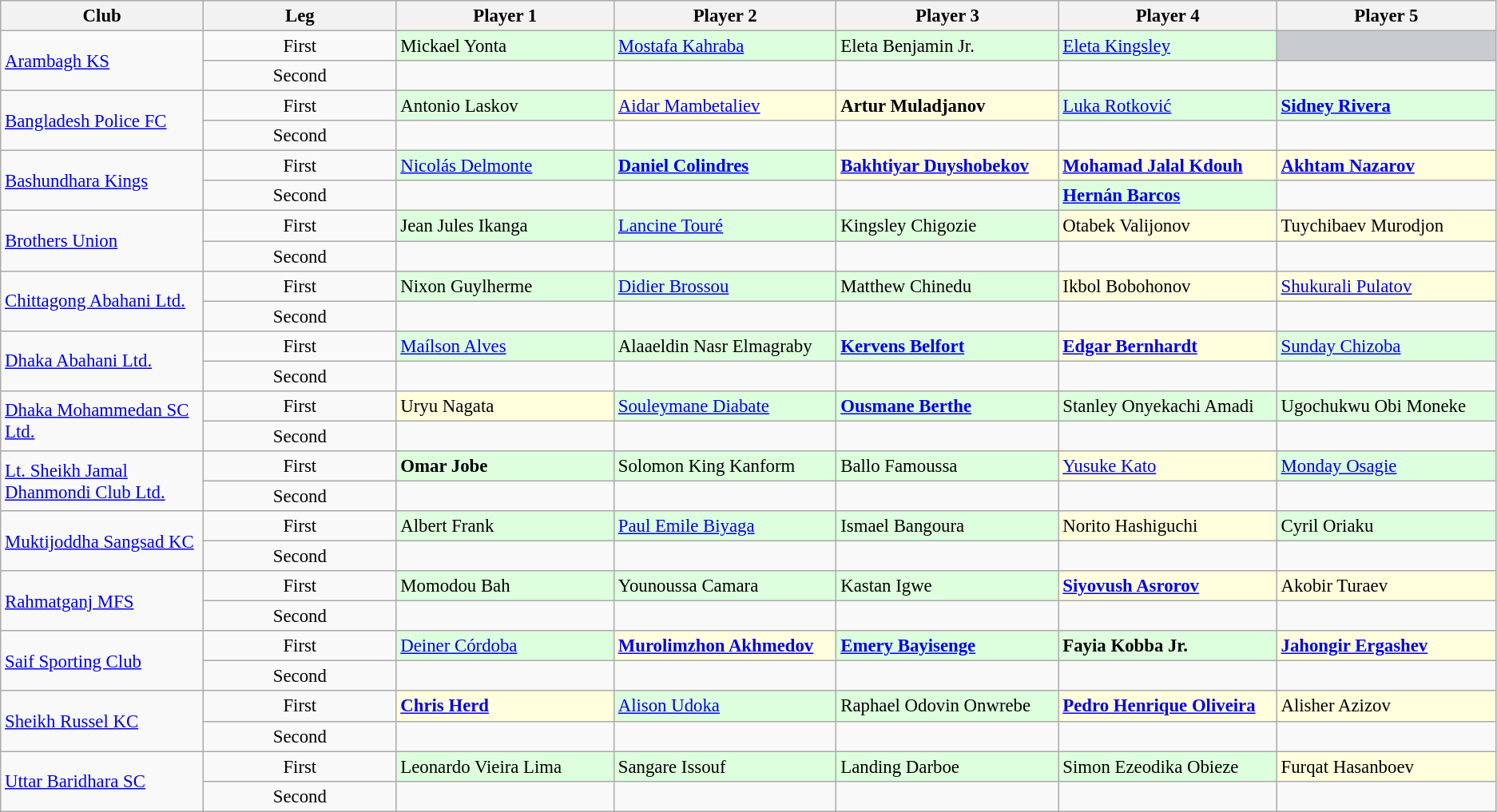<table class="wikitable" style="font-size:95%;">
<tr>
<th width="180">Club</th>
<th width="180">Leg</th>
<th width="200">Player 1</th>
<th width="200">Player 2</th>
<th width="200">Player 3</th>
<th width="200">Player 4</th>
<th width="200">Player 5</th>
</tr>
<tr>
<td rowspan="2"><a href='#'>Arambagh KS</a></td>
<td align="center">First</td>
<td bgcolor="#ddffdd"> Mickael Yonta</td>
<td bgcolor="#ddffdd"> <a href='#'>Mostafa Kahraba</a></td>
<td bgcolor="#ddffdd"> Eleta Benjamin Jr.</td>
<td bgcolor="#ddffdd"> <a href='#'>Eleta Kingsley</a></td>
<td bgcolor="#c8ccd1" rowspan="1"></td>
</tr>
<tr>
<td align="center">Second</td>
<td></td>
<td></td>
<td></td>
<td></td>
<td></td>
</tr>
<tr>
<td rowspan="2"><a href='#'>Bangladesh Police FC</a></td>
<td align="center">First</td>
<td bgcolor="#ddffdd"> Antonio Laskov</td>
<td bgcolor="#ffffdd"> <a href='#'>Aidar Mambetaliev</a></td>
<td bgcolor="#ffffdd"> <strong>Artur Muladjanov</strong></td>
<td bgcolor="#ddffdd"> <a href='#'>Luka Rotković</a></td>
<td bgcolor="#ddffdd"> <strong><a href='#'>Sidney Rivera</a></strong></td>
</tr>
<tr>
<td align="center">Second</td>
<td></td>
<td></td>
<td></td>
<td></td>
<td></td>
</tr>
<tr>
<td rowspan="2"><a href='#'>Bashundhara Kings</a></td>
<td align="center">First</td>
<td bgcolor="#ddffdd"> <a href='#'>Nicolás Delmonte</a></td>
<td bgcolor="#ddffdd"> <strong><a href='#'>Daniel Colindres</a></strong></td>
<td bgcolor="#ffffdd"> <strong><a href='#'>Bakhtiyar Duyshobekov</a></strong></td>
<td bgcolor="#ffffdd"> <strong><a href='#'>Mohamad Jalal Kdouh</a></strong> </td>
<td bgcolor="#ffffdd"> <strong><a href='#'>Akhtam Nazarov</a></strong></td>
</tr>
<tr>
<td align="center">Second</td>
<td></td>
<td></td>
<td></td>
<td bgcolor="#ddffdd"> <strong><a href='#'>Hernán Barcos</a></strong> </td>
<td></td>
</tr>
<tr>
<td rowspan="2"><a href='#'>Brothers Union</a></td>
<td align="center">First</td>
<td bgcolor="#ddffdd"> Jean Jules Ikanga</td>
<td bgcolor="#ddffdd"> <a href='#'>Lancine Touré</a></td>
<td bgcolor="#ddffdd"> Kingsley Chigozie</td>
<td bgcolor="#ffffdd"> Otabek Valijonov</td>
<td bgcolor="#ffffdd"> Tuychibaev Murodjon</td>
</tr>
<tr>
<td align="center">Second</td>
<td></td>
<td></td>
<td></td>
<td></td>
<td></td>
</tr>
<tr>
<td rowspan="2"><a href='#'>Chittagong Abahani Ltd.</a></td>
<td align="center">First</td>
<td bgcolor="#ddffdd"> Nixon Guylherme</td>
<td bgcolor="#ddffdd"> <a href='#'>Didier Brossou</a></td>
<td bgcolor="#ddffdd">  Matthew Chinedu</td>
<td bgcolor="#ffffdd"> Ikbol Bobohonov</td>
<td bgcolor="#ffffdd"> <a href='#'>Shukurali Pulatov</a></td>
</tr>
<tr>
<td align="center">Second</td>
<td></td>
<td></td>
<td></td>
<td></td>
<td></td>
</tr>
<tr>
<td rowspan="2"><a href='#'>Dhaka Abahani Ltd.</a></td>
<td align="center">First</td>
<td bgcolor="#ddffdd"> <a href='#'>Maílson Alves</a></td>
<td bgcolor="#ddffdd"> Alaaeldin Nasr Elmagraby</td>
<td bgcolor="#ddffdd"> <strong><a href='#'>Kervens Belfort</a></strong></td>
<td bgcolor="#ffffdd"> <strong><a href='#'>Edgar Bernhardt</a></strong></td>
<td bgcolor="#ddffdd"> <a href='#'>Sunday Chizoba</a></td>
</tr>
<tr>
<td align="center">Second</td>
<td></td>
<td></td>
<td></td>
<td></td>
<td></td>
</tr>
<tr>
<td rowspan="2"><a href='#'>Dhaka Mohammedan SC Ltd.</a></td>
<td align="center">First</td>
<td bgcolor="#ffffdd"> Uryu Nagata</td>
<td bgcolor="#ddffdd"> <a href='#'>Souleymane Diabate</a></td>
<td bgcolor="#ddffdd"> <strong><a href='#'>Ousmane Berthe</a></strong></td>
<td bgcolor="#ddffdd"> Stanley Onyekachi Amadi</td>
<td bgcolor="#ddffdd"> Ugochukwu Obi Moneke</td>
</tr>
<tr>
<td align="center">Second</td>
<td></td>
<td></td>
<td></td>
<td></td>
<td></td>
</tr>
<tr>
<td rowspan="2"><a href='#'>Lt. Sheikh Jamal Dhanmondi Club Ltd.</a></td>
<td align="center">First</td>
<td bgcolor="#ddffdd"> <strong>Omar Jobe</strong></td>
<td bgcolor="#ddffdd"> Solomon King Kanform</td>
<td bgcolor="#ddffdd"> Ballo Famoussa</td>
<td bgcolor="#ffffdd"> <a href='#'>Yusuke Kato</a></td>
<td bgcolor="#ddffdd"> <a href='#'>Monday Osagie</a></td>
</tr>
<tr>
<td align="center">Second</td>
<td></td>
<td></td>
<td></td>
<td></td>
<td></td>
</tr>
<tr>
<td rowspan="2"><a href='#'>Muktijoddha Sangsad KC</a></td>
<td align="center">First</td>
<td bgcolor="#ddffdd"> Albert Frank</td>
<td bgcolor="#ddffdd"> <a href='#'>Paul Emile Biyaga</a></td>
<td bgcolor="#ddffdd"> Ismael Bangoura</td>
<td bgcolor="#ffffdd"> Norito Hashiguchi</td>
<td bgcolor="#ddffdd"> Cyril Oriaku</td>
</tr>
<tr>
<td align="center">Second</td>
<td></td>
<td></td>
<td></td>
<td></td>
<td></td>
</tr>
<tr>
<td rowspan="2"><a href='#'>Rahmatganj MFS</a></td>
<td align="center">First</td>
<td bgcolor="#ddffdd"> Momodou Bah</td>
<td bgcolor="#ddffdd"> Younoussa Camara</td>
<td bgcolor="#ddffdd"> Kastan Igwe</td>
<td bgcolor="#ffffdd"> <strong><a href='#'>Siyovush Asrorov</a></strong></td>
<td bgcolor="#ffffdd"> Akobir Turaev</td>
</tr>
<tr>
<td align="center">Second</td>
<td></td>
<td></td>
<td></td>
<td></td>
<td></td>
</tr>
<tr>
<td rowspan="2"><a href='#'>Saif Sporting Club</a></td>
<td align="center">First</td>
<td bgcolor="#ddffdd"> <a href='#'>Deiner Córdoba</a></td>
<td bgcolor="#ffffdd"> <strong><a href='#'>Murolimzhon Akhmedov</a></strong></td>
<td bgcolor="#ddffdd"> <strong><a href='#'>Emery Bayisenge</a></strong></td>
<td bgcolor="#ddffdd"> <strong>Fayia Kobba Jr.</strong></td>
<td bgcolor="#ffffdd"> <strong><a href='#'>Jahongir Ergashev</a></strong></td>
</tr>
<tr>
<td align="center">Second</td>
<td></td>
<td></td>
<td></td>
<td></td>
<td></td>
</tr>
<tr>
<td rowspan="2"><a href='#'>Sheikh Russel KC</a></td>
<td align="center">First</td>
<td bgcolor="#ffffdd"> <strong><a href='#'>Chris Herd</a></strong></td>
<td bgcolor="#ddffdd"> <a href='#'>Alison Udoka</a></td>
<td bgcolor="#ddffdd"> Raphael Odovin Onwrebe</td>
<td bgcolor="#ffffdd"> <strong><a href='#'>Pedro Henrique Oliveira</a></strong></td>
<td bgcolor="#ffffdd"> Alisher Azizov</td>
</tr>
<tr>
<td align="center">Second</td>
<td></td>
<td></td>
<td></td>
<td></td>
<td></td>
</tr>
<tr>
<td rowspan="2"><a href='#'>Uttar Baridhara SC</a></td>
<td align="center">First</td>
<td bgcolor="#ddffdd"> Leonardo Vieira Lima</td>
<td bgcolor="#ddffdd"> Sangare Issouf</td>
<td bgcolor="#ddffdd"> Landing Darboe</td>
<td bgcolor="#ddffdd"> Simon Ezeodika Obieze</td>
<td bgcolor="#ffffdd"> Furqat Hasanboev</td>
</tr>
<tr>
<td align="center">Second</td>
<td></td>
<td></td>
<td></td>
<td></td>
<td></td>
</tr>
</table>
